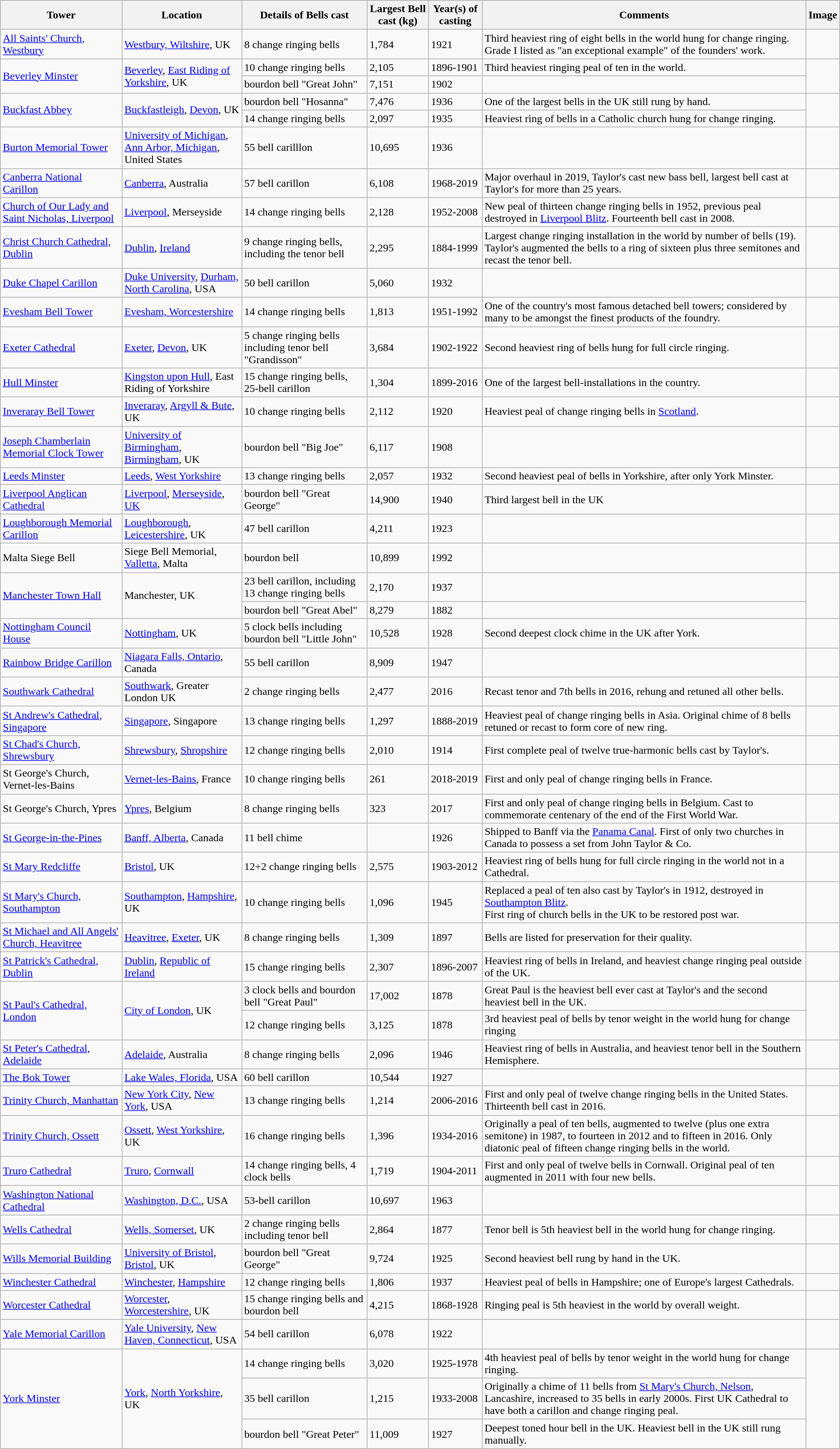<table class="wikitable sortable mw-collapsible">
<tr>
<th>Tower</th>
<th>Location</th>
<th>Details of Bells cast</th>
<th>Largest Bell cast (kg)</th>
<th>Year(s) of casting</th>
<th>Comments</th>
<th>Image</th>
</tr>
<tr>
<td><a href='#'>All Saints' Church, Westbury</a></td>
<td><a href='#'>Westbury, Wiltshire</a>, UK</td>
<td>8 change ringing bells</td>
<td>1,784</td>
<td>1921</td>
<td>Third heaviest ring of eight bells in the world hung for change ringing. Grade I listed as "an exceptional example" of the founders' work.</td>
<td></td>
</tr>
<tr>
<td rowspan="2"><a href='#'>Beverley Minster</a></td>
<td rowspan="2"><a href='#'>Beverley</a>, <a href='#'>East Riding of Yorkshire</a>, UK</td>
<td>10 change ringing bells</td>
<td>2,105</td>
<td>1896-1901</td>
<td>Third heaviest ringing peal of ten in the world.</td>
<td rowspan="2"></td>
</tr>
<tr>
<td>bourdon bell "Great John"</td>
<td>7,151</td>
<td>1902</td>
<td></td>
</tr>
<tr>
<td rowspan="2"><a href='#'>Buckfast Abbey</a></td>
<td rowspan="2"><a href='#'>Buckfastleigh</a>, <a href='#'>Devon</a>, UK</td>
<td>bourdon bell "Hosanna"</td>
<td>7,476</td>
<td>1936</td>
<td>One of the largest bells in the UK still rung by hand.</td>
<td rowspan="2"></td>
</tr>
<tr>
<td>14 change ringing bells</td>
<td>2,097</td>
<td>1935</td>
<td>Heaviest ring of bells in a Catholic church hung for change ringing.</td>
</tr>
<tr>
<td><a href='#'>Burton Memorial Tower</a></td>
<td><a href='#'>University of Michigan</a>, <a href='#'>Ann Arbor, Michigan</a>,<br>United States</td>
<td>55 bell carilllon</td>
<td>10,695</td>
<td>1936</td>
<td></td>
<td></td>
</tr>
<tr>
<td><a href='#'>Canberra National Carillon</a></td>
<td><a href='#'>Canberra</a>, Australia</td>
<td>57 bell carillon</td>
<td>6,108</td>
<td>1968-2019</td>
<td>Major overhaul in 2019, Taylor's cast new bass bell, largest bell cast at Taylor's for more than 25 years.</td>
<td></td>
</tr>
<tr>
<td><a href='#'>Church of Our Lady and Saint Nicholas, Liverpool</a></td>
<td><a href='#'>Liverpool</a>, Merseyside</td>
<td>14 change ringing bells</td>
<td>2,128</td>
<td>1952-2008</td>
<td>New peal of thirteen change ringing bells in 1952, previous peal destroyed in <a href='#'>Liverpool Blitz</a>. Fourteenth bell cast in 2008.</td>
<td></td>
</tr>
<tr>
<td><a href='#'>Christ Church Cathedral, Dublin</a></td>
<td><a href='#'>Dublin</a>, <a href='#'>Ireland</a></td>
<td>9 change ringing bells, including the tenor bell</td>
<td>2,295</td>
<td>1884-1999</td>
<td>Largest change ringing installation in the world by number of bells (19). Taylor's augmented the bells to a ring of sixteen plus three semitones and recast the tenor bell.</td>
<td></td>
</tr>
<tr>
<td><a href='#'>Duke Chapel Carillon</a></td>
<td><a href='#'>Duke University</a>, <a href='#'>Durham, North Carolina</a>, USA</td>
<td>50 bell carillon</td>
<td>5,060</td>
<td>1932</td>
<td></td>
<td></td>
</tr>
<tr>
<td><a href='#'>Evesham Bell Tower</a></td>
<td><a href='#'>Evesham, Worcestershire</a></td>
<td>14 change ringing bells</td>
<td>1,813</td>
<td>1951-1992</td>
<td>One of the country's most famous detached bell towers; considered by many to be amongst the finest products of the foundry.</td>
<td></td>
</tr>
<tr>
<td><a href='#'>Exeter Cathedral</a></td>
<td><a href='#'>Exeter</a>, <a href='#'>Devon</a>, UK</td>
<td>5 change ringing bells including tenor bell "Grandisson"</td>
<td>3,684</td>
<td>1902-1922</td>
<td>Second heaviest ring of bells hung for full circle ringing.</td>
<td></td>
</tr>
<tr>
<td><a href='#'>Hull Minster</a></td>
<td><a href='#'>Kingston upon Hull</a>, East Riding of Yorkshire</td>
<td>15 change ringing bells, 25-bell carillon</td>
<td>1,304</td>
<td>1899-2016</td>
<td>One of the largest bell-installations in the country.</td>
<td></td>
</tr>
<tr>
<td><a href='#'>Inveraray Bell Tower</a></td>
<td><a href='#'>Inveraray</a>, <a href='#'>Argyll & Bute</a>, UK</td>
<td>10 change ringing bells</td>
<td>2,112</td>
<td>1920</td>
<td>Heaviest peal of change ringing bells in <a href='#'>Scotland</a>.</td>
<td></td>
</tr>
<tr>
<td><a href='#'>Joseph Chamberlain Memorial Clock Tower</a></td>
<td><a href='#'>University of Birmingham</a>, <a href='#'>Birmingham</a>, UK</td>
<td>bourdon bell "Big Joe"</td>
<td>6,117</td>
<td>1908</td>
<td></td>
<td></td>
</tr>
<tr>
<td><a href='#'>Leeds Minster</a></td>
<td><a href='#'>Leeds</a>, <a href='#'>West Yorkshire</a></td>
<td>13 change ringing bells</td>
<td>2,057</td>
<td>1932</td>
<td>Second heaviest peal of bells in Yorkshire, after only York Minster.</td>
<td></td>
</tr>
<tr>
<td><a href='#'>Liverpool Anglican Cathedral</a></td>
<td><a href='#'>Liverpool</a>, <a href='#'>Merseyside</a>, <a href='#'>UK</a></td>
<td>bourdon bell "Great George"</td>
<td>14,900</td>
<td>1940</td>
<td>Third largest bell in the UK</td>
<td></td>
</tr>
<tr>
<td><a href='#'>Loughborough Memorial Carillon</a></td>
<td><a href='#'>Loughborough</a>, <a href='#'>Leicestershire</a>, UK</td>
<td>47 bell carillon</td>
<td>4,211</td>
<td>1923</td>
<td></td>
<td></td>
</tr>
<tr>
<td>Malta Siege Bell</td>
<td>Siege Bell Memorial, <a href='#'>Valletta</a>, Malta</td>
<td>bourdon bell</td>
<td>10,899</td>
<td>1992</td>
<td></td>
<td></td>
</tr>
<tr>
<td rowspan="2"><a href='#'>Manchester Town Hall</a></td>
<td rowspan="2">Manchester, UK</td>
<td>23 bell carillon, including 13 change ringing bells</td>
<td>2,170</td>
<td>1937</td>
<td></td>
<td rowspan="2"></td>
</tr>
<tr>
<td>bourdon bell "Great Abel"</td>
<td>8,279</td>
<td>1882</td>
<td></td>
</tr>
<tr>
<td><a href='#'>Nottingham Council House</a></td>
<td><a href='#'>Nottingham</a>, UK</td>
<td>5 clock bells including bourdon bell "Little John"</td>
<td>10,528</td>
<td>1928</td>
<td>Second deepest clock chime in the UK after York.</td>
<td></td>
</tr>
<tr>
<td><a href='#'>Rainbow Bridge Carillon</a></td>
<td><a href='#'>Niagara Falls, Ontario</a>, Canada</td>
<td>55 bell carillon</td>
<td>8,909</td>
<td>1947</td>
<td></td>
<td></td>
</tr>
<tr>
<td><a href='#'>Southwark Cathedral</a></td>
<td><a href='#'>Southwark</a>, Greater London UK</td>
<td>2 change ringing bells</td>
<td>2,477</td>
<td>2016</td>
<td>Recast tenor and 7th bells in 2016, rehung and retuned all other bells.</td>
<td></td>
</tr>
<tr>
<td><a href='#'>St Andrew's Cathedral, Singapore</a></td>
<td><a href='#'>Singapore</a>, Singapore</td>
<td>13 change ringing bells</td>
<td>1,297</td>
<td>1888-2019</td>
<td>Heaviest peal of change ringing bells in Asia. Original chime of 8 bells retuned or recast to form core of new ring.</td>
<td></td>
</tr>
<tr>
<td><a href='#'>St Chad's Church, Shrewsbury</a></td>
<td><a href='#'>Shrewsbury</a>, <a href='#'>Shropshire</a></td>
<td>12 change ringing bells</td>
<td>2,010</td>
<td>1914</td>
<td>First complete peal of twelve true-harmonic bells cast by Taylor's.</td>
<td></td>
</tr>
<tr>
<td>St George's Church, Vernet-les-Bains</td>
<td><a href='#'>Vernet-les-Bains</a>, France</td>
<td>10 change ringing bells</td>
<td>261</td>
<td>2018-2019</td>
<td>First and only peal of change ringing bells in France.</td>
<td></td>
</tr>
<tr>
<td>St George's Church, Ypres</td>
<td><a href='#'>Ypres</a>, Belgium</td>
<td>8 change ringing bells</td>
<td>323</td>
<td>2017</td>
<td>First and only peal of change ringing bells in Belgium. Cast to commemorate centenary of the end of the First World War.</td>
<td></td>
</tr>
<tr>
<td><a href='#'>St George-in-the-Pines</a></td>
<td><a href='#'>Banff, Alberta</a>, Canada</td>
<td>11 bell chime</td>
<td></td>
<td>1926</td>
<td>Shipped to Banff via the <a href='#'>Panama Canal</a>. First of only two churches in Canada to possess a set from John Taylor & Co.</td>
<td></td>
</tr>
<tr>
<td><a href='#'>St Mary Redcliffe</a></td>
<td><a href='#'>Bristol</a>, UK</td>
<td>12+2 change ringing bells</td>
<td>2,575</td>
<td>1903-2012</td>
<td>Heaviest ring of bells hung for full circle ringing in the world not in a Cathedral.</td>
<td></td>
</tr>
<tr>
<td><a href='#'>St Mary's Church, Southampton</a></td>
<td><a href='#'>Southampton</a>, <a href='#'>Hampshire</a>, UK</td>
<td>10 change ringing bells</td>
<td>1,096</td>
<td>1945</td>
<td>Replaced a peal of ten also cast by Taylor's in 1912, destroyed in <a href='#'>Southampton Blitz</a>.<br>First ring of church bells in the UK to be restored post war.</td>
<td></td>
</tr>
<tr>
<td><a href='#'>St Michael and All Angels' Church, Heavitree</a></td>
<td><a href='#'>Heavitree</a>, <a href='#'>Exeter</a>, UK</td>
<td>8 change ringing bells</td>
<td>1,309</td>
<td>1897</td>
<td>Bells are listed for preservation for their quality.</td>
<td></td>
</tr>
<tr>
<td><a href='#'>St Patrick's Cathedral, Dublin</a></td>
<td><a href='#'>Dublin</a>, <a href='#'>Republic of Ireland</a></td>
<td>15 change ringing bells</td>
<td>2,307</td>
<td>1896-2007</td>
<td>Heaviest ring of bells in Ireland, and heaviest change ringing peal outside of the UK.</td>
<td></td>
</tr>
<tr>
<td rowspan="2"><a href='#'>St Paul's Cathedral, London</a></td>
<td rowspan="2"><a href='#'>City of London</a>, UK</td>
<td>3 clock bells and bourdon bell "Great Paul"</td>
<td>17,002</td>
<td>1878</td>
<td>Great Paul is the heaviest bell ever cast at Taylor's and the second heaviest bell in the UK.</td>
<td rowspan="2"></td>
</tr>
<tr>
<td>12 change ringing bells</td>
<td>3,125</td>
<td>1878</td>
<td>3rd heaviest peal of bells by tenor weight in the world hung for change ringing</td>
</tr>
<tr>
<td><a href='#'>St Peter's Cathedral, Adelaide</a></td>
<td><a href='#'>Adelaide</a>, Australia</td>
<td>8 change ringing bells</td>
<td>2,096</td>
<td>1946</td>
<td>Heaviest ring of bells in Australia, and heaviest tenor bell in the Southern Hemisphere.</td>
<td></td>
</tr>
<tr>
<td><a href='#'>The Bok Tower</a></td>
<td><a href='#'>Lake Wales, Florida</a>, USA</td>
<td>60 bell carillon</td>
<td>10,544</td>
<td>1927</td>
<td></td>
<td></td>
</tr>
<tr>
<td><a href='#'>Trinity Church, Manhattan</a></td>
<td><a href='#'>New York City</a>, <a href='#'>New York</a>, USA</td>
<td>13 change ringing bells</td>
<td>1,214</td>
<td>2006-2016</td>
<td>First and only peal of twelve change ringing bells in the United States. Thirteenth bell cast in 2016.</td>
<td></td>
</tr>
<tr>
<td><a href='#'>Trinity Church, Ossett</a></td>
<td><a href='#'>Ossett</a>, <a href='#'>West Yorkshire</a>, UK</td>
<td>16 change ringing bells</td>
<td>1,396</td>
<td>1934-2016</td>
<td>Originally a peal of ten bells, augmented to twelve (plus one extra semitone) in 1987, to fourteen in 2012 and to fifteen in 2016. Only diatonic peal of fifteen change ringing bells in the world.</td>
<td></td>
</tr>
<tr>
<td><a href='#'>Truro Cathedral</a></td>
<td><a href='#'>Truro</a>, <a href='#'>Cornwall</a></td>
<td>14 change ringing bells, 4 clock bells</td>
<td>1,719</td>
<td>1904-2011</td>
<td>First and only peal of twelve bells in Cornwall. Original peal of ten augmented in 2011 with four new bells.</td>
<td></td>
</tr>
<tr>
<td><a href='#'>Washington National Cathedral</a></td>
<td><a href='#'>Washington, D.C.</a>, USA</td>
<td>53-bell carillon</td>
<td>10,697</td>
<td>1963</td>
<td></td>
<td></td>
</tr>
<tr>
<td><a href='#'>Wells Cathedral</a></td>
<td><a href='#'>Wells, Somerset</a>, UK</td>
<td>2 change ringing bells including tenor bell</td>
<td>2,864</td>
<td>1877</td>
<td>Tenor bell is 5th heaviest bell in the world hung for change ringing.</td>
<td></td>
</tr>
<tr>
<td><a href='#'>Wills Memorial Building</a></td>
<td><a href='#'>University of Bristol</a>, <a href='#'>Bristol</a>, UK</td>
<td>bourdon bell "Great George"</td>
<td>9,724</td>
<td>1925</td>
<td>Second heaviest bell rung by hand in the UK.</td>
<td></td>
</tr>
<tr>
<td><a href='#'>Winchester Cathedral</a></td>
<td><a href='#'>Winchester</a>, <a href='#'>Hampshire</a></td>
<td>12 change ringing bells</td>
<td>1,806</td>
<td>1937</td>
<td>Heaviest peal of bells in Hampshire; one of Europe's largest Cathedrals.</td>
<td></td>
</tr>
<tr>
<td><a href='#'>Worcester Cathedral</a></td>
<td><a href='#'>Worcester</a>, <a href='#'>Worcestershire</a>, UK</td>
<td>15 change ringing bells and bourdon bell</td>
<td>4,215</td>
<td>1868-1928</td>
<td>Ringing peal is 5th heaviest in the world by overall weight.</td>
<td></td>
</tr>
<tr>
<td><a href='#'>Yale Memorial Carillon</a></td>
<td><a href='#'>Yale University</a>, <a href='#'>New Haven, Connecticut</a>, USA</td>
<td>54 bell carillon</td>
<td>6,078</td>
<td>1922</td>
<td></td>
<td></td>
</tr>
<tr>
<td rowspan="3"><a href='#'>York Minster</a></td>
<td rowspan="3"><a href='#'>York</a>, <a href='#'>North Yorkshire</a>, UK</td>
<td>14 change ringing bells</td>
<td>3,020</td>
<td>1925-1978</td>
<td>4th heaviest peal of bells by tenor weight in the world hung for change ringing.</td>
<td rowspan="3"></td>
</tr>
<tr>
<td>35 bell carillon</td>
<td>1,215</td>
<td>1933-2008</td>
<td>Originally a chime of 11 bells from <a href='#'>St Mary's Church, Nelson</a>, Lancashire, increased to 35 bells in early 2000s. First UK Cathedral to have both a carillon and change ringing peal.</td>
</tr>
<tr>
<td>bourdon bell "Great Peter"</td>
<td>11,009</td>
<td>1927</td>
<td>Deepest toned hour bell in the UK. Heaviest bell in the UK still rung manually.</td>
</tr>
</table>
